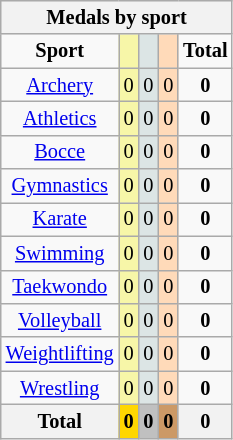<table class="wikitable" style="font-size:85%">
<tr style="background:#efefef;">
<th colspan=7><strong>Medals by sport</strong></th>
</tr>
<tr align=center>
<td><strong>Sport</strong></td>
<td bgcolor=#f7f6a8></td>
<td bgcolor=#dce5e5></td>
<td bgcolor=#ffdab9></td>
<td><strong>Total</strong></td>
</tr>
<tr align=center>
<td><a href='#'>Archery</a></td>
<td style="background:#F7F6A8;">0</td>
<td style="background:#DCE5E5;">0</td>
<td style="background:#FFDAB9;">0</td>
<td><strong>0</strong></td>
</tr>
<tr align=center>
<td><a href='#'>Athletics</a></td>
<td style="background:#F7F6A8;">0</td>
<td style="background:#DCE5E5;">0</td>
<td style="background:#FFDAB9;">0</td>
<td><strong>0</strong></td>
</tr>
<tr align=center>
<td><a href='#'>Bocce</a></td>
<td style="background:#F7F6A8;">0</td>
<td style="background:#DCE5E5;">0</td>
<td style="background:#FFDAB9;">0</td>
<td><strong>0</strong></td>
</tr>
<tr align=center>
<td><a href='#'>Gymnastics</a></td>
<td style="background:#F7F6A8;">0</td>
<td style="background:#DCE5E5;">0</td>
<td style="background:#FFDAB9;">0</td>
<td><strong>0</strong></td>
</tr>
<tr align=center>
<td><a href='#'>Karate</a></td>
<td style="background:#F7F6A8;">0</td>
<td style="background:#DCE5E5;">0</td>
<td style="background:#FFDAB9;">0</td>
<td><strong>0</strong></td>
</tr>
<tr align=center>
<td><a href='#'>Swimming</a></td>
<td style="background:#F7F6A8;">0</td>
<td style="background:#DCE5E5;">0</td>
<td style="background:#FFDAB9;">0</td>
<td><strong>0</strong></td>
</tr>
<tr align=center>
<td><a href='#'>Taekwondo</a></td>
<td style="background:#F7F6A8;">0</td>
<td style="background:#DCE5E5;">0</td>
<td style="background:#FFDAB9;">0</td>
<td><strong>0</strong></td>
</tr>
<tr align=center>
<td><a href='#'>Volleyball</a></td>
<td style="background:#F7F6A8;">0</td>
<td style="background:#DCE5E5;">0</td>
<td style="background:#FFDAB9;">0</td>
<td><strong>0</strong></td>
</tr>
<tr align=center>
<td><a href='#'>Weightlifting</a></td>
<td style="background:#F7F6A8;">0</td>
<td style="background:#DCE5E5;">0</td>
<td style="background:#FFDAB9;">0</td>
<td><strong>0</strong></td>
</tr>
<tr align=center>
<td><a href='#'>Wrestling</a></td>
<td style="background:#F7F6A8;">0</td>
<td style="background:#DCE5E5;">0</td>
<td style="background:#FFDAB9;">0</td>
<td><strong>0</strong></td>
</tr>
<tr align=center>
<th><strong>Total</strong></th>
<th style="background:gold;"><strong>0</strong></th>
<th style="background:silver;"><strong>0</strong></th>
<th style="background:#c96;"><strong>0</strong></th>
<th><strong>0</strong></th>
</tr>
</table>
